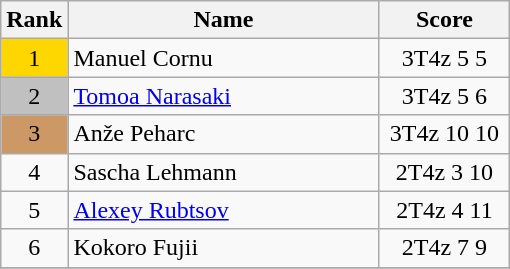<table class="wikitable">
<tr>
<th>Rank</th>
<th width = "200">Name</th>
<th width = "80">Score</th>
</tr>
<tr>
<td align="center" style="background: gold">1</td>
<td> Manuel Cornu</td>
<td align="center">3T4z 5 5</td>
</tr>
<tr>
<td align="center" style="background: silver">2</td>
<td> <a href='#'>Tomoa Narasaki</a></td>
<td align="center">3T4z 5 6</td>
</tr>
<tr>
<td align="center" style="background: #cc9966">3</td>
<td> Anže Peharc</td>
<td align="center">3T4z 10 10</td>
</tr>
<tr>
<td align="center">4</td>
<td> Sascha Lehmann</td>
<td align="center">2T4z 3 10</td>
</tr>
<tr>
<td align="center">5</td>
<td> <a href='#'>Alexey Rubtsov</a></td>
<td align="center">2T4z 4 11</td>
</tr>
<tr>
<td align="center">6</td>
<td> Kokoro Fujii</td>
<td align="center">2T4z 7 9</td>
</tr>
<tr>
</tr>
</table>
